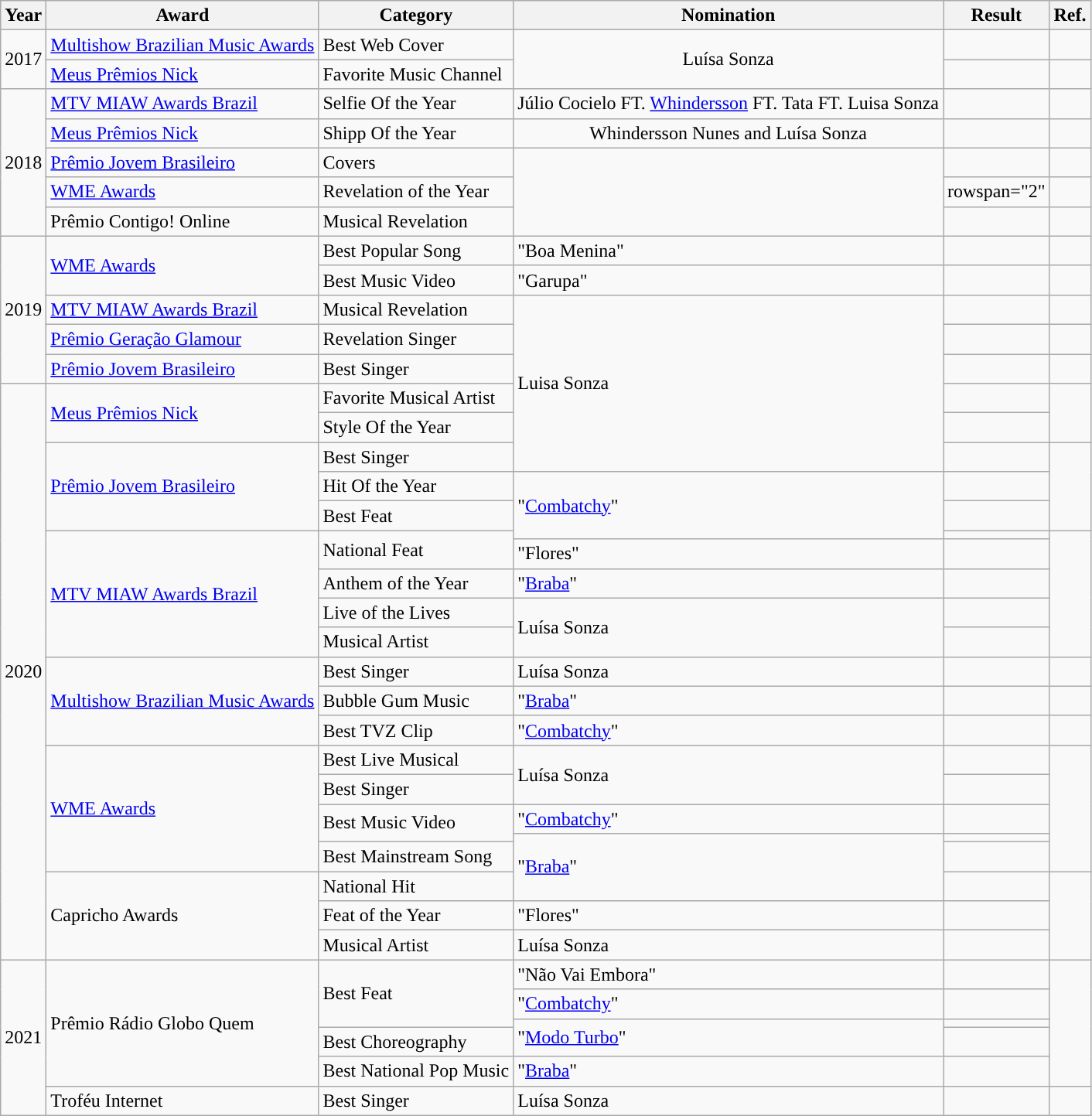<table class="wikitable">
<tr>
<th>Year</th>
<th>Award</th>
<th>Category</th>
<th>Nomination</th>
<th>Result</th>
<th>Ref.</th>
</tr>
<tr>
<td rowspan="2">2017 </td>
<td><a href='#'>Multishow Brazilian Music Awards</a></td>
<td>Best Web Cover</td>
<td align="center" rowspan="2">Luísa Sonza</td>
<td></td>
<td></td>
</tr>
<tr>
<td><a href='#'>Meus Prêmios Nick</a></td>
<td>Favorite Music Channel</td>
<td></td>
<td></td>
</tr>
<tr>
<td rowspan="5">2018 </td>
<td><a href='#'>MTV MIAW Awards Brazil</a></td>
<td>Selfie Of the Year</td>
<td align="center">Júlio Cocielo FT. <a href='#'>Whindersson</a> FT. Tata FT. Luisa Sonza</td>
<td></td>
<td></td>
</tr>
<tr>
<td><a href='#'>Meus Prêmios Nick</a></td>
<td>Shipp Of the Year</td>
<td align="center">Whindersson Nunes and Luísa Sonza</td>
<td></td>
<td></td>
</tr>
<tr>
<td><a href='#'>Prêmio Jovem Brasileiro</a></td>
<td>Covers</td>
<td rowspan="3"></td>
<td></td>
<td></td>
</tr>
<tr>
<td><a href='#'>WME Awards</a></td>
<td>Revelation of the Year</td>
<td>rowspan="2" </td>
<td></td>
</tr>
<tr>
<td>Prêmio Contigo! Online</td>
<td>Musical Revelation</td>
<td></td>
</tr>
<tr>
<td rowspan="5">2019</td>
<td rowspan="2"><a href='#'>WME Awards</a></td>
<td>Best Popular Song</td>
<td>"Boa Menina"</td>
<td></td>
<td></td>
</tr>
<tr>
<td>Best Music Video</td>
<td>"Garupa"</td>
<td></td>
<td></td>
</tr>
<tr>
<td><a href='#'>MTV MIAW Awards Brazil</a></td>
<td>Musical Revelation</td>
<td rowspan="6">Luisa Sonza</td>
<td></td>
<td></td>
</tr>
<tr>
<td><a href='#'>Prêmio Geração Glamour</a></td>
<td>Revelation Singer</td>
<td></td>
<td></td>
</tr>
<tr>
<td><a href='#'>Prêmio Jovem Brasileiro</a></td>
<td>Best Singer</td>
<td></td>
<td></td>
</tr>
<tr>
<td rowspan="21">2020</td>
<td rowspan="2"><a href='#'>Meus Prêmios Nick</a></td>
<td>Favorite Musical Artist</td>
<td></td>
<td rowspan="2"></td>
</tr>
<tr>
<td>Style Of the Year</td>
<td></td>
</tr>
<tr>
<td rowspan="3"><a href='#'>Prêmio Jovem Brasileiro</a></td>
<td>Best Singer</td>
<td></td>
<td rowspan="3"></td>
</tr>
<tr>
<td>Hit Of the Year</td>
<td rowspan="3">"<a href='#'>Combatchy</a>"</td>
<td></td>
</tr>
<tr>
<td>Best Feat</td>
<td></td>
</tr>
<tr>
<td rowspan="5"><a href='#'>MTV MIAW Awards Brazil</a></td>
<td rowspan="2">National Feat</td>
<td></td>
<td rowspan="5"></td>
</tr>
<tr>
<td>"Flores"</td>
<td></td>
</tr>
<tr>
<td>Anthem of the Year</td>
<td>"<a href='#'>Braba</a>"</td>
<td></td>
</tr>
<tr>
<td>Live of the Lives</td>
<td rowspan="2">Luísa Sonza</td>
<td></td>
</tr>
<tr>
<td>Musical Artist</td>
<td></td>
</tr>
<tr>
<td rowspan="3"><a href='#'>Multishow Brazilian Music Awards</a></td>
<td>Best Singer</td>
<td>Luísa Sonza</td>
<td></td>
<td></td>
</tr>
<tr>
<td>Bubble Gum Music</td>
<td>"<a href='#'>Braba</a>"</td>
<td></td>
<td></td>
</tr>
<tr>
<td>Best TVZ Clip</td>
<td>"<a href='#'>Combatchy</a>"</td>
<td></td>
<td></td>
</tr>
<tr>
<td rowspan="5"><a href='#'>WME Awards</a></td>
<td>Best Live Musical</td>
<td rowspan="2">Luísa Sonza</td>
<td></td>
<td rowspan="5"></td>
</tr>
<tr>
<td>Best Singer</td>
<td></td>
</tr>
<tr>
<td rowspan="2">Best Music Video</td>
<td>"<a href='#'>Combatchy</a>"</td>
<td></td>
</tr>
<tr>
<td rowspan="3">"<a href='#'>Braba</a>"</td>
<td></td>
</tr>
<tr>
<td>Best Mainstream Song</td>
<td></td>
</tr>
<tr>
<td rowspan="3">Capricho Awards</td>
<td>National Hit</td>
<td></td>
<td rowspan="3"></td>
</tr>
<tr>
<td>Feat of the Year</td>
<td>"Flores"</td>
<td></td>
</tr>
<tr>
<td>Musical Artist</td>
<td>Luísa Sonza</td>
<td></td>
</tr>
<tr>
<td rowspan="6">2021</td>
<td rowspan="5">Prêmio Rádio Globo Quem</td>
<td rowspan="3">Best Feat</td>
<td>"Não Vai Embora"</td>
<td></td>
<td rowspan="5"></td>
</tr>
<tr>
<td>"<a href='#'>Combatchy</a>"</td>
<td></td>
</tr>
<tr>
<td rowspan="2">"<a href='#'>Modo Turbo</a>"</td>
<td></td>
</tr>
<tr>
<td>Best Choreography</td>
<td></td>
</tr>
<tr>
<td>Best National Pop Music</td>
<td>"<a href='#'>Braba</a>"</td>
<td></td>
</tr>
<tr>
<td>Troféu Internet</td>
<td>Best Singer</td>
<td>Luísa Sonza</td>
<td></td>
<td></td>
</tr>
</table>
